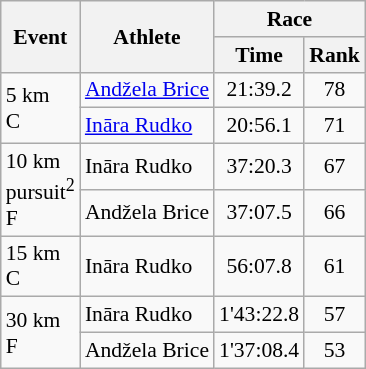<table class="wikitable" border="1" style="font-size:90%">
<tr>
<th rowspan=2>Event</th>
<th rowspan=2>Athlete</th>
<th colspan=2>Race</th>
</tr>
<tr>
<th>Time</th>
<th>Rank</th>
</tr>
<tr>
<td rowspan=2>5 km <br> C</td>
<td><a href='#'>Andžela Brice</a></td>
<td align=center>21:39.2</td>
<td align=center>78</td>
</tr>
<tr>
<td><a href='#'>Ināra Rudko</a></td>
<td align=center>20:56.1</td>
<td align=center>71</td>
</tr>
<tr>
<td rowspan=2>10 km <br> pursuit<sup>2</sup> <br> F</td>
<td>Ināra Rudko</td>
<td align=center>37:20.3</td>
<td align=center>67</td>
</tr>
<tr>
<td>Andžela Brice</td>
<td align=center>37:07.5</td>
<td align=center>66</td>
</tr>
<tr>
<td>15 km <br> C</td>
<td>Ināra Rudko</td>
<td align=center>56:07.8</td>
<td align=center>61</td>
</tr>
<tr>
<td rowspan=2>30 km <br> F</td>
<td>Ināra Rudko</td>
<td align=center>1'43:22.8</td>
<td align=center>57</td>
</tr>
<tr>
<td>Andžela Brice</td>
<td align=center>1'37:08.4</td>
<td align=center>53</td>
</tr>
</table>
